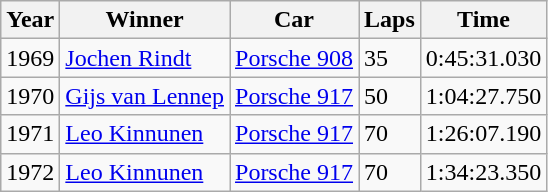<table class="wikitable">
<tr>
<th>Year</th>
<th>Winner</th>
<th>Car</th>
<th>Laps</th>
<th>Time</th>
</tr>
<tr>
<td>1969</td>
<td> <a href='#'>Jochen Rindt</a></td>
<td><a href='#'>Porsche 908</a></td>
<td>35</td>
<td>0:45:31.030</td>
</tr>
<tr>
<td>1970</td>
<td> <a href='#'>Gijs van Lennep</a></td>
<td><a href='#'>Porsche 917</a></td>
<td>50</td>
<td>1:04:27.750</td>
</tr>
<tr>
<td>1971</td>
<td> <a href='#'>Leo Kinnunen</a></td>
<td><a href='#'>Porsche 917</a></td>
<td>70</td>
<td>1:26:07.190</td>
</tr>
<tr>
<td>1972</td>
<td> <a href='#'>Leo Kinnunen</a></td>
<td><a href='#'>Porsche 917</a></td>
<td>70</td>
<td>1:34:23.350</td>
</tr>
</table>
